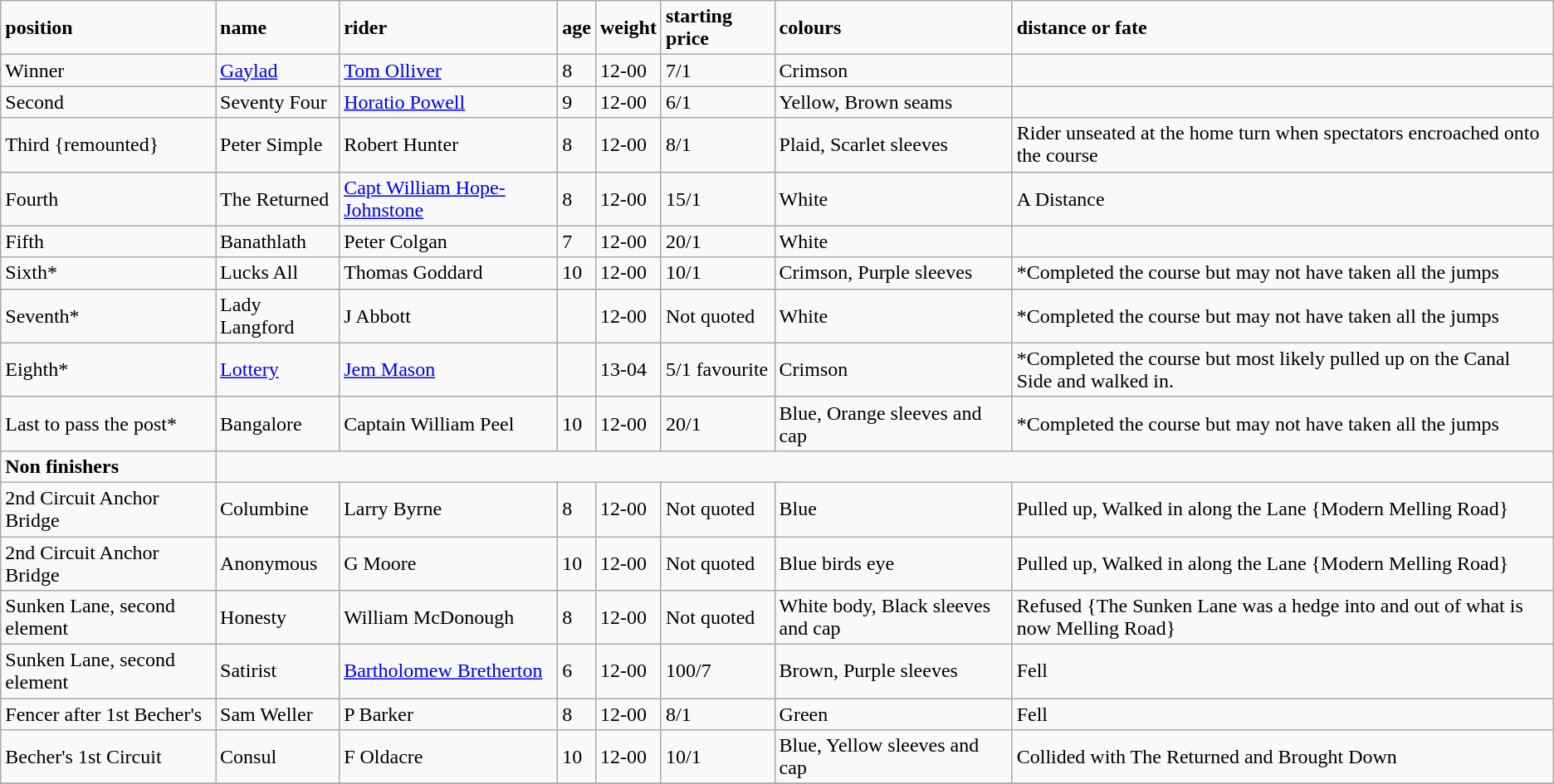<table class="wikitable sortable">
<tr>
<td><strong>position</strong></td>
<td><strong>name</strong></td>
<td><strong>rider</strong></td>
<td><strong>age</strong></td>
<td><strong>weight</strong></td>
<td><strong>starting price</strong></td>
<td><strong>colours</strong></td>
<td><strong>distance or fate</strong></td>
</tr>
<tr>
<td>Winner</td>
<td><a href='#'>Gaylad</a></td>
<td><a href='#'>Tom Olliver</a></td>
<td>8</td>
<td>12-00</td>
<td>7/1</td>
<td>Crimson</td>
<td></td>
</tr>
<tr>
<td>Second</td>
<td>Seventy Four</td>
<td><a href='#'>Horatio Powell</a></td>
<td>9</td>
<td>12-00</td>
<td>6/1</td>
<td>Yellow, Brown seams</td>
<td></td>
</tr>
<tr>
<td>Third {remounted}</td>
<td>Peter Simple</td>
<td>Robert Hunter</td>
<td>8</td>
<td>12-00</td>
<td>8/1</td>
<td>Plaid, Scarlet sleeves</td>
<td>Rider unseated at the home turn when spectators encroached onto the course</td>
</tr>
<tr>
<td>Fourth</td>
<td>The Returned</td>
<td><a href='#'>Capt William Hope-Johnstone</a></td>
<td>8</td>
<td>12-00</td>
<td>15/1</td>
<td>White</td>
<td>A Distance</td>
</tr>
<tr>
<td>Fifth</td>
<td>Banathlath</td>
<td>Peter Colgan</td>
<td>7</td>
<td>12-00</td>
<td>20/1</td>
<td>White</td>
<td></td>
</tr>
<tr>
<td>Sixth*</td>
<td>Lucks All</td>
<td>Thomas Goddard</td>
<td>10</td>
<td>12-00</td>
<td>10/1</td>
<td>Crimson, Purple sleeves</td>
<td>*Completed the course but may not have taken all the jumps</td>
</tr>
<tr>
<td>Seventh*</td>
<td>Lady Langford</td>
<td>J Abbott</td>
<td></td>
<td>12-00</td>
<td>Not quoted</td>
<td>White</td>
<td>*Completed the course but may not have taken all the jumps</td>
</tr>
<tr>
<td>Eighth*</td>
<td><a href='#'>Lottery</a></td>
<td><a href='#'>Jem Mason</a></td>
<td></td>
<td>13-04</td>
<td>5/1 favourite</td>
<td>Crimson</td>
<td>*Completed the course but most likely pulled up on the Canal Side and walked in.</td>
</tr>
<tr>
<td>Last to pass the post*</td>
<td>Bangalore</td>
<td>Captain William Peel</td>
<td>10</td>
<td>12-00</td>
<td>20/1</td>
<td>Blue, Orange sleeves and cap</td>
<td>*Completed the course but may not have taken all the jumps</td>
</tr>
<tr>
<td><strong>Non finishers</strong></td>
</tr>
<tr>
<td>2nd Circuit Anchor Bridge</td>
<td>Columbine</td>
<td>Larry Byrne</td>
<td>8</td>
<td>12-00</td>
<td>Not quoted</td>
<td>Blue</td>
<td>Pulled up, Walked in along the Lane {Modern Melling Road}</td>
</tr>
<tr>
<td>2nd Circuit Anchor Bridge</td>
<td>Anonymous</td>
<td>G Moore</td>
<td>10</td>
<td>12-00</td>
<td>Not quoted</td>
<td>Blue birds eye</td>
<td>Pulled up, Walked in along the Lane {Modern Melling Road}</td>
</tr>
<tr>
<td>Sunken Lane, second element</td>
<td>Honesty</td>
<td>William McDonough</td>
<td>8</td>
<td>12-00</td>
<td>Not quoted</td>
<td>White body, Black sleeves and cap</td>
<td>Refused {The Sunken Lane was a hedge into and out of what is now Melling Road}</td>
</tr>
<tr>
<td>Sunken Lane, second element</td>
<td>Satirist</td>
<td><a href='#'>Bartholomew Bretherton</a></td>
<td>6</td>
<td>12-00</td>
<td>100/7</td>
<td>Brown, Purple sleeves</td>
<td>Fell</td>
</tr>
<tr>
<td>Fencer after 1st Becher's</td>
<td>Sam Weller</td>
<td>P Barker</td>
<td>8</td>
<td>12-00</td>
<td>8/1</td>
<td>Green</td>
<td>Fell</td>
</tr>
<tr>
<td>Becher's 1st Circuit</td>
<td>Consul</td>
<td>F Oldacre</td>
<td>10</td>
<td>12-00</td>
<td>10/1</td>
<td>Blue, Yellow sleeves and cap</td>
<td>Collided with The Returned and Brought Down</td>
</tr>
<tr>
</tr>
</table>
